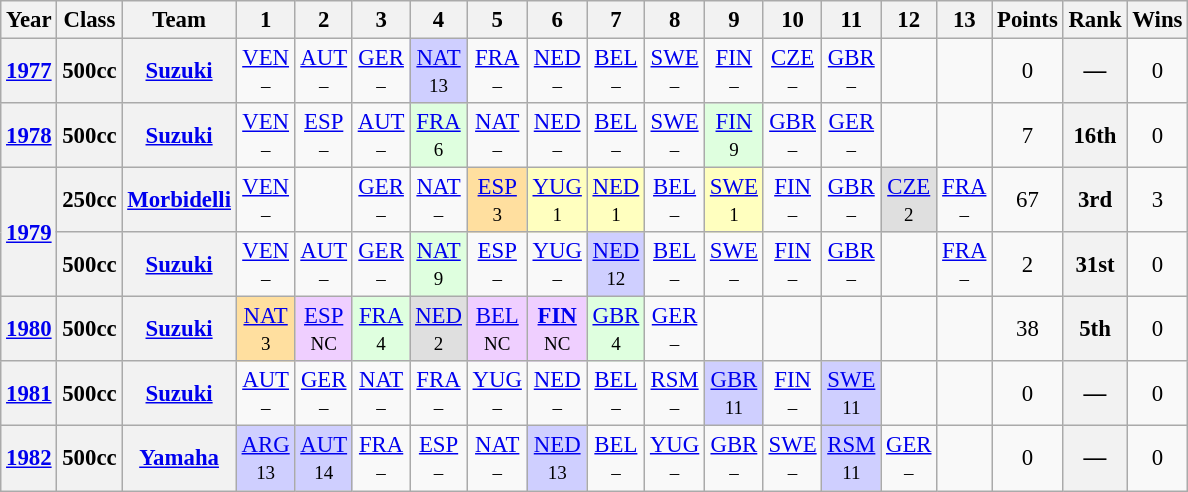<table class="wikitable" style="text-align:center; font-size:95%">
<tr>
<th>Year</th>
<th>Class</th>
<th>Team</th>
<th>1</th>
<th>2</th>
<th>3</th>
<th>4</th>
<th>5</th>
<th>6</th>
<th>7</th>
<th>8</th>
<th>9</th>
<th>10</th>
<th>11</th>
<th>12</th>
<th>13</th>
<th>Points</th>
<th>Rank</th>
<th>Wins</th>
</tr>
<tr>
<th><a href='#'>1977</a></th>
<th>500cc</th>
<th><a href='#'>Suzuki</a></th>
<td><a href='#'>VEN</a><br><small>–</small></td>
<td><a href='#'>AUT</a><br><small>–</small></td>
<td><a href='#'>GER</a><br><small>–</small></td>
<td style="background:#CFCFFF;"><a href='#'>NAT</a><br><small>13</small></td>
<td><a href='#'>FRA</a><br><small>–</small></td>
<td><a href='#'>NED</a><br><small>–</small></td>
<td><a href='#'>BEL</a><br><small>–</small></td>
<td><a href='#'>SWE</a><br><small>–</small></td>
<td><a href='#'>FIN</a><br><small>–</small></td>
<td><a href='#'>CZE</a><br><small>–</small></td>
<td><a href='#'>GBR</a><br><small>–</small></td>
<td></td>
<td></td>
<td>0</td>
<th>—</th>
<td>0</td>
</tr>
<tr>
<th><a href='#'>1978</a></th>
<th>500cc</th>
<th><a href='#'>Suzuki</a></th>
<td><a href='#'>VEN</a><br><small>–</small></td>
<td><a href='#'>ESP</a><br><small>–</small></td>
<td><a href='#'>AUT</a><br><small>–</small></td>
<td style="background:#DFFFDF;"><a href='#'>FRA</a><br><small>6</small></td>
<td><a href='#'>NAT</a><br><small>–</small></td>
<td><a href='#'>NED</a><br><small>–</small></td>
<td><a href='#'>BEL</a><br><small>–</small></td>
<td><a href='#'>SWE</a><br><small>–</small></td>
<td style="background:#DFFFDF;"><a href='#'>FIN</a><br><small>9</small></td>
<td><a href='#'>GBR</a><br><small>–</small></td>
<td><a href='#'>GER</a><br><small>–</small></td>
<td></td>
<td></td>
<td>7</td>
<th>16th</th>
<td>0</td>
</tr>
<tr>
<th rowspan=2><a href='#'>1979</a></th>
<th>250cc</th>
<th><a href='#'>Morbidelli</a></th>
<td><a href='#'>VEN</a><br><small>–</small></td>
<td></td>
<td><a href='#'>GER</a><br><small>–</small></td>
<td><a href='#'>NAT</a><br><small>–</small></td>
<td style="background:#FFDF9F;"><a href='#'>ESP</a><br><small>3</small></td>
<td style="background:#FFFFBF;"><a href='#'>YUG</a><br><small>1</small></td>
<td style="background:#FFFFBF;"><a href='#'>NED</a><br><small>1</small></td>
<td><a href='#'>BEL</a><br><small>–</small></td>
<td style="background:#FFFFBF;"><a href='#'>SWE</a><br><small>1</small></td>
<td><a href='#'>FIN</a><br><small>–</small></td>
<td><a href='#'>GBR</a><br><small>–</small></td>
<td style="background:#DFDFDF;"><a href='#'>CZE</a><br><small>2</small></td>
<td><a href='#'>FRA</a><br><small>–</small></td>
<td>67</td>
<th>3rd</th>
<td>3</td>
</tr>
<tr>
<th>500cc</th>
<th><a href='#'>Suzuki</a></th>
<td><a href='#'>VEN</a><br><small>–</small></td>
<td><a href='#'>AUT</a><br><small>–</small></td>
<td><a href='#'>GER</a><br><small>–</small></td>
<td style="background:#DFFFDF;"><a href='#'>NAT</a><br><small>9</small></td>
<td><a href='#'>ESP</a><br><small>–</small></td>
<td><a href='#'>YUG</a><br><small>–</small></td>
<td style="background:#CFCFFF;"><a href='#'>NED</a><br><small>12</small></td>
<td><a href='#'>BEL</a><br><small>–</small></td>
<td><a href='#'>SWE</a><br><small>–</small></td>
<td><a href='#'>FIN</a><br><small>–</small></td>
<td><a href='#'>GBR</a><br><small>–</small></td>
<td></td>
<td><a href='#'>FRA</a><br><small>–</small></td>
<td>2</td>
<th>31st</th>
<td>0</td>
</tr>
<tr>
<th><a href='#'>1980</a></th>
<th>500cc</th>
<th><a href='#'>Suzuki</a></th>
<td style="background:#FFDF9F;"><a href='#'>NAT</a><br><small>3</small></td>
<td style="background:#EFCFFF;"><a href='#'>ESP</a><br><small>NC</small></td>
<td style="background:#DFFFDF;"><a href='#'>FRA</a><br><small>4</small></td>
<td style="background:#DFDFDF;"><a href='#'>NED</a><br><small>2</small></td>
<td style="background:#EFCFFF;"><a href='#'>BEL</a><br><small>NC</small></td>
<td style="background:#EFCFFF;"><strong><a href='#'>FIN</a></strong><br><small>NC</small></td>
<td style="background:#DFFFDF;"><a href='#'>GBR</a><br><small>4</small></td>
<td><a href='#'>GER</a><br><small>–</small></td>
<td></td>
<td></td>
<td></td>
<td></td>
<td></td>
<td>38</td>
<th>5th</th>
<td>0</td>
</tr>
<tr>
<th><a href='#'>1981</a></th>
<th>500cc</th>
<th><a href='#'>Suzuki</a></th>
<td><a href='#'>AUT</a><br><small>–</small></td>
<td><a href='#'>GER</a><br><small>–</small></td>
<td><a href='#'>NAT</a><br><small>–</small></td>
<td><a href='#'>FRA</a><br><small>–</small></td>
<td><a href='#'>YUG</a><br><small>–</small></td>
<td><a href='#'>NED</a><br><small>–</small></td>
<td><a href='#'>BEL</a><br><small>–</small></td>
<td><a href='#'>RSM</a><br><small>–</small></td>
<td style="background:#CFCFFF;"><a href='#'>GBR</a><br><small>11</small></td>
<td><a href='#'>FIN</a><br><small>–</small></td>
<td style="background:#CFCFFF;"><a href='#'>SWE</a><br><small>11</small></td>
<td></td>
<td></td>
<td>0</td>
<th>—</th>
<td>0</td>
</tr>
<tr>
<th><a href='#'>1982</a></th>
<th>500cc</th>
<th><a href='#'>Yamaha</a></th>
<td style="background:#CFCFFF;"><a href='#'>ARG</a><br><small>13</small></td>
<td style="background:#CFCFFF;"><a href='#'>AUT</a><br><small>14</small></td>
<td><a href='#'>FRA</a><br><small>–</small></td>
<td><a href='#'>ESP</a><br><small>–</small></td>
<td><a href='#'>NAT</a><br><small>–</small></td>
<td style="background:#CFCFFF;"><a href='#'>NED</a><br><small>13</small></td>
<td><a href='#'>BEL</a><br><small>–</small></td>
<td><a href='#'>YUG</a><br><small>–</small></td>
<td><a href='#'>GBR</a><br><small>–</small></td>
<td><a href='#'>SWE</a><br><small>–</small></td>
<td style="background:#CFCFFF;"><a href='#'>RSM</a><br><small>11</small></td>
<td><a href='#'>GER</a><br><small>–</small></td>
<td></td>
<td>0</td>
<th>—</th>
<td>0</td>
</tr>
</table>
